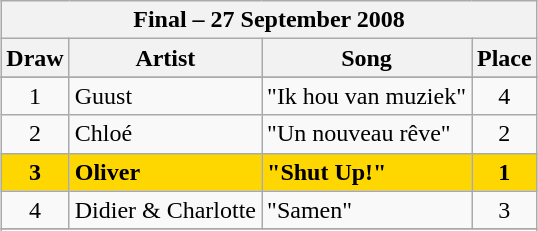<table class="sortable wikitable" style="margin: 1em auto 1em auto">
<tr>
<th colspan="4"><strong>Final – 27 September 2008</strong></th>
</tr>
<tr>
<th>Draw</th>
<th>Artist</th>
<th>Song</th>
<th>Place</th>
</tr>
<tr>
</tr>
<tr>
<td align="center">1</td>
<td>Guust</td>
<td>"Ik hou van muziek"</td>
<td align="center">4</td>
</tr>
<tr>
<td align="center">2</td>
<td>Chloé</td>
<td>"Un nouveau rêve"</td>
<td align="center">2</td>
</tr>
<tr style="font-weight:bold; background:gold;">
<td align="center">3</td>
<td><strong>Oliver</strong></td>
<td><strong>"Shut Up!"</strong></td>
<td align="center"><strong>1</strong></td>
</tr>
<tr>
<td align="center">4</td>
<td>Didier & Charlotte</td>
<td>"Samen"</td>
<td align="center">3</td>
</tr>
<tr>
</tr>
<tr>
</tr>
</table>
